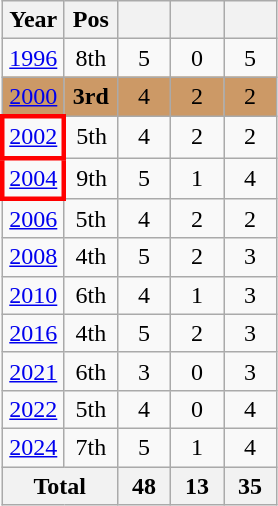<table class="wikitable" style="text-align: center;">
<tr>
<th>Year</th>
<th width=28>Pos</th>
<th width=28></th>
<th width=28></th>
<th width=28></th>
</tr>
<tr>
<td> <a href='#'>1996</a></td>
<td>8th</td>
<td>5</td>
<td>0</td>
<td>5</td>
</tr>
<tr bgcolor=#cc9966>
<td> <a href='#'>2000</a></td>
<td><strong>3rd</strong></td>
<td>4</td>
<td>2</td>
<td>2</td>
</tr>
<tr>
<td style="border: 3px solid red"> <a href='#'>2002</a></td>
<td>5th</td>
<td>4</td>
<td>2</td>
<td>2</td>
</tr>
<tr>
<td style="border: 3px solid red"> <a href='#'>2004</a></td>
<td>9th</td>
<td>5</td>
<td>1</td>
<td>4</td>
</tr>
<tr>
<td> <a href='#'>2006</a></td>
<td>5th</td>
<td>4</td>
<td>2</td>
<td>2</td>
</tr>
<tr>
<td> <a href='#'>2008</a></td>
<td>4th</td>
<td>5</td>
<td>2</td>
<td>3</td>
</tr>
<tr>
<td> <a href='#'>2010</a></td>
<td>6th</td>
<td>4</td>
<td>1</td>
<td>3</td>
</tr>
<tr>
<td> <a href='#'>2016</a></td>
<td>4th</td>
<td>5</td>
<td>2</td>
<td>3</td>
</tr>
<tr>
<td> <a href='#'>2021</a></td>
<td>6th</td>
<td>3</td>
<td>0</td>
<td>3</td>
</tr>
<tr>
<td> <a href='#'>2022</a></td>
<td>5th</td>
<td>4</td>
<td>0</td>
<td>4</td>
</tr>
<tr>
<td> <a href='#'>2024</a></td>
<td>7th</td>
<td>5</td>
<td>1</td>
<td>4</td>
</tr>
<tr>
<th colspan=2 align=left>Total</th>
<th>48</th>
<th>13</th>
<th>35</th>
</tr>
</table>
